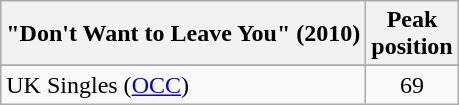<table class="wikitable sortable">
<tr>
<th>"Don't Want to Leave You" (2010)</th>
<th>Peak<br>position</th>
</tr>
<tr>
</tr>
<tr>
<td>UK Singles (<a href='#'>OCC</a>)</td>
<td align="center">69</td>
</tr>
</table>
